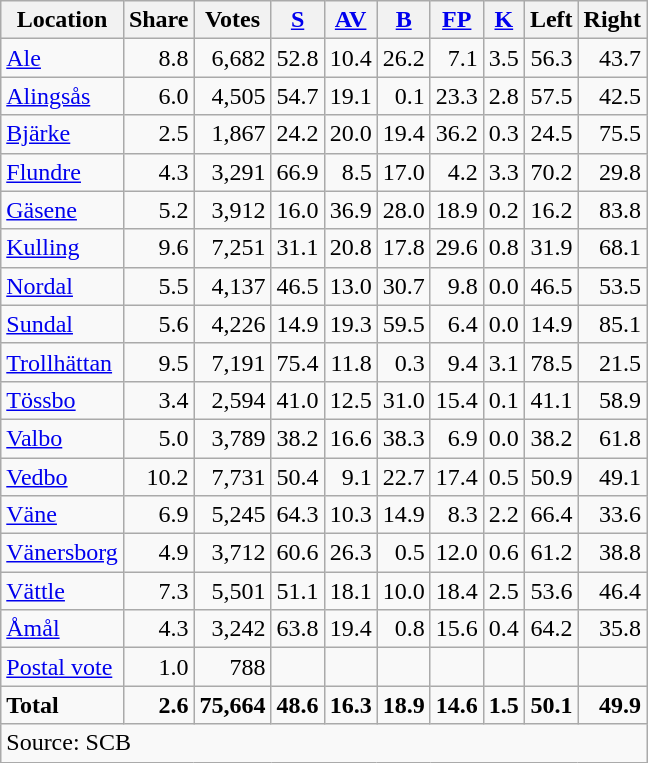<table class="wikitable sortable" style=text-align:right>
<tr>
<th>Location</th>
<th>Share</th>
<th>Votes</th>
<th><a href='#'>S</a></th>
<th><a href='#'>AV</a></th>
<th><a href='#'>B</a></th>
<th><a href='#'>FP</a></th>
<th><a href='#'>K</a></th>
<th>Left</th>
<th>Right</th>
</tr>
<tr>
<td align=left><a href='#'>Ale</a></td>
<td>8.8</td>
<td>6,682</td>
<td>52.8</td>
<td>10.4</td>
<td>26.2</td>
<td>7.1</td>
<td>3.5</td>
<td>56.3</td>
<td>43.7</td>
</tr>
<tr>
<td align=left><a href='#'>Alingsås</a></td>
<td>6.0</td>
<td>4,505</td>
<td>54.7</td>
<td>19.1</td>
<td>0.1</td>
<td>23.3</td>
<td>2.8</td>
<td>57.5</td>
<td>42.5</td>
</tr>
<tr>
<td align=left><a href='#'>Bjärke</a></td>
<td>2.5</td>
<td>1,867</td>
<td>24.2</td>
<td>20.0</td>
<td>19.4</td>
<td>36.2</td>
<td>0.3</td>
<td>24.5</td>
<td>75.5</td>
</tr>
<tr>
<td align=left><a href='#'>Flundre</a></td>
<td>4.3</td>
<td>3,291</td>
<td>66.9</td>
<td>8.5</td>
<td>17.0</td>
<td>4.2</td>
<td>3.3</td>
<td>70.2</td>
<td>29.8</td>
</tr>
<tr>
<td align=left><a href='#'>Gäsene</a></td>
<td>5.2</td>
<td>3,912</td>
<td>16.0</td>
<td>36.9</td>
<td>28.0</td>
<td>18.9</td>
<td>0.2</td>
<td>16.2</td>
<td>83.8</td>
</tr>
<tr>
<td align=left><a href='#'>Kulling</a></td>
<td>9.6</td>
<td>7,251</td>
<td>31.1</td>
<td>20.8</td>
<td>17.8</td>
<td>29.6</td>
<td>0.8</td>
<td>31.9</td>
<td>68.1</td>
</tr>
<tr>
<td align=left><a href='#'>Nordal</a></td>
<td>5.5</td>
<td>4,137</td>
<td>46.5</td>
<td>13.0</td>
<td>30.7</td>
<td>9.8</td>
<td>0.0</td>
<td>46.5</td>
<td>53.5</td>
</tr>
<tr>
<td align=left><a href='#'>Sundal</a></td>
<td>5.6</td>
<td>4,226</td>
<td>14.9</td>
<td>19.3</td>
<td>59.5</td>
<td>6.4</td>
<td>0.0</td>
<td>14.9</td>
<td>85.1</td>
</tr>
<tr>
<td align=left><a href='#'>Trollhättan</a></td>
<td>9.5</td>
<td>7,191</td>
<td>75.4</td>
<td>11.8</td>
<td>0.3</td>
<td>9.4</td>
<td>3.1</td>
<td>78.5</td>
<td>21.5</td>
</tr>
<tr>
<td align=left><a href='#'>Tössbo</a></td>
<td>3.4</td>
<td>2,594</td>
<td>41.0</td>
<td>12.5</td>
<td>31.0</td>
<td>15.4</td>
<td>0.1</td>
<td>41.1</td>
<td>58.9</td>
</tr>
<tr>
<td align=left><a href='#'>Valbo</a></td>
<td>5.0</td>
<td>3,789</td>
<td>38.2</td>
<td>16.6</td>
<td>38.3</td>
<td>6.9</td>
<td>0.0</td>
<td>38.2</td>
<td>61.8</td>
</tr>
<tr>
<td align=left><a href='#'>Vedbo</a></td>
<td>10.2</td>
<td>7,731</td>
<td>50.4</td>
<td>9.1</td>
<td>22.7</td>
<td>17.4</td>
<td>0.5</td>
<td>50.9</td>
<td>49.1</td>
</tr>
<tr>
<td align=left><a href='#'>Väne</a></td>
<td>6.9</td>
<td>5,245</td>
<td>64.3</td>
<td>10.3</td>
<td>14.9</td>
<td>8.3</td>
<td>2.2</td>
<td>66.4</td>
<td>33.6</td>
</tr>
<tr>
<td align=left><a href='#'>Vänersborg</a></td>
<td>4.9</td>
<td>3,712</td>
<td>60.6</td>
<td>26.3</td>
<td>0.5</td>
<td>12.0</td>
<td>0.6</td>
<td>61.2</td>
<td>38.8</td>
</tr>
<tr>
<td align=left><a href='#'>Vättle</a></td>
<td>7.3</td>
<td>5,501</td>
<td>51.1</td>
<td>18.1</td>
<td>10.0</td>
<td>18.4</td>
<td>2.5</td>
<td>53.6</td>
<td>46.4</td>
</tr>
<tr>
<td align=left><a href='#'>Åmål</a></td>
<td>4.3</td>
<td>3,242</td>
<td>63.8</td>
<td>19.4</td>
<td>0.8</td>
<td>15.6</td>
<td>0.4</td>
<td>64.2</td>
<td>35.8</td>
</tr>
<tr>
<td align=left><a href='#'>Postal vote</a></td>
<td>1.0</td>
<td>788</td>
<td></td>
<td></td>
<td></td>
<td></td>
<td></td>
<td></td>
<td></td>
</tr>
<tr>
<td align=left><strong>Total</strong></td>
<td><strong>2.6</strong></td>
<td><strong>75,664</strong></td>
<td><strong>48.6</strong></td>
<td><strong>16.3</strong></td>
<td><strong>18.9</strong></td>
<td><strong>14.6</strong></td>
<td><strong>1.5</strong></td>
<td><strong>50.1</strong></td>
<td><strong>49.9</strong></td>
</tr>
<tr>
<td align=left colspan=11>Source: SCB </td>
</tr>
</table>
